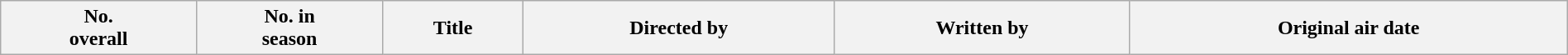<table class="wikitable plainrowheaders" style="width:100%; background:#fff;">
<tr>
<th style="background:#;">No.<br>overall</th>
<th style="background:#;">No. in<br>season</th>
<th style="background:#;">Title</th>
<th style="background:#;">Directed by</th>
<th style="background:#;">Written by</th>
<th style="background:#;">Original air date<br>




















</th>
</tr>
</table>
